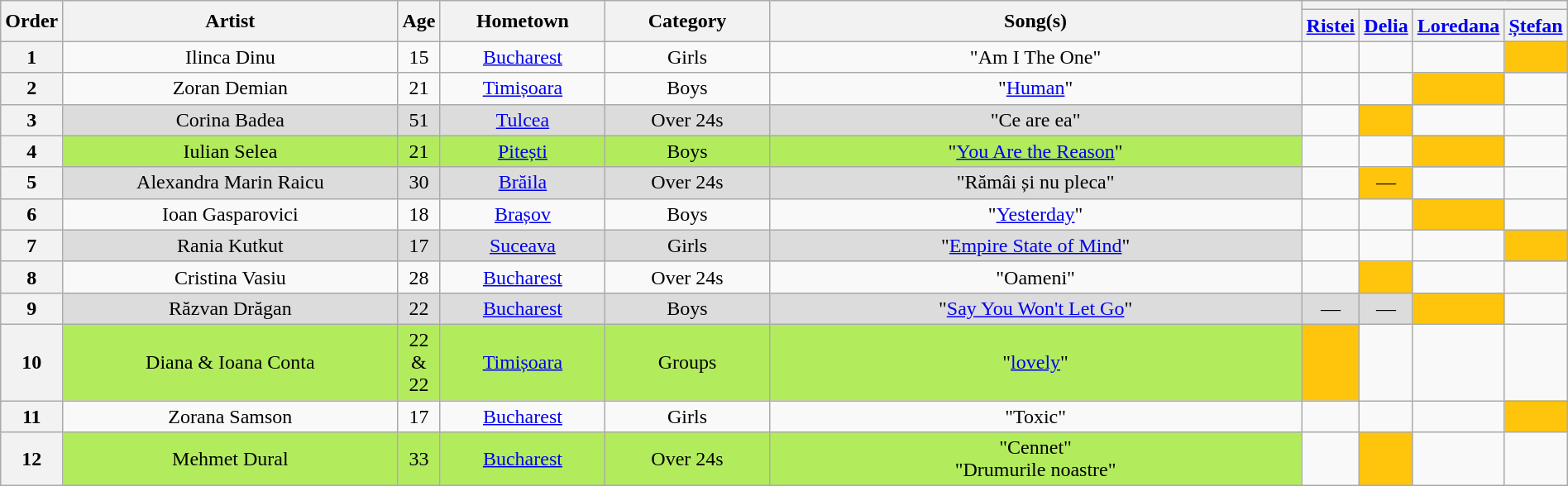<table class="wikitable" style="text-align:center;width:100%;max-width:115em;margin:auto">
<tr>
<th rowspan="2" style="width:3em">Order</th>
<th rowspan="2" style="width:23%">Artist</th>
<th rowspan="2" style="width:3em">Age</th>
<th rowspan="2" style="width:11%">Hometown</th>
<th rowspan="2" style="width:11%">Category</th>
<th rowspan="2" style="width:37%">Song(s)</th>
<th colspan="4"></th>
</tr>
<tr>
<th><a href='#'>Ristei</a></th>
<th><a href='#'>Delia</a></th>
<th><a href='#'>Loredana</a></th>
<th><a href='#'>Ștefan</a></th>
</tr>
<tr>
<th>1</th>
<td>Ilinca Dinu</td>
<td>15</td>
<td><a href='#'>Bucharest</a></td>
<td>Girls</td>
<td>"Am I The One"</td>
<td></td>
<td></td>
<td></td>
<td bgcolor="#ffc40c"></td>
</tr>
<tr>
<th>2</th>
<td>Zoran Demian</td>
<td>21</td>
<td><a href='#'>Timișoara</a></td>
<td>Boys</td>
<td>"<a href='#'>Human</a>"</td>
<td></td>
<td></td>
<td bgcolor="#ffc40c"></td>
<td></td>
</tr>
<tr>
<th>3</th>
<td bgcolor="#dcdcdc">Corina Badea</td>
<td bgcolor="#dcdcdc">51</td>
<td bgcolor="#dcdcdc"><a href='#'>Tulcea</a></td>
<td bgcolor="#dcdcdc">Over 24s</td>
<td bgcolor="#dcdcdc">"Ce are ea"</td>
<td></td>
<td bgcolor="#ffc40c"></td>
<td></td>
<td></td>
</tr>
<tr>
<th>4</th>
<td bgcolor="#B2EC5D">Iulian Selea</td>
<td bgcolor="#B2EC5D">21</td>
<td bgcolor="#B2EC5D"><a href='#'>Pitești</a></td>
<td bgcolor="#B2EC5D">Boys</td>
<td bgcolor="#B2EC5D">"<a href='#'>You Are the Reason</a>"</td>
<td></td>
<td></td>
<td bgcolor="#ffc40c"></td>
<td></td>
</tr>
<tr>
<th>5</th>
<td bgcolor="#dcdcdc">Alexandra Marin Raicu</td>
<td bgcolor="#dcdcdc">30</td>
<td bgcolor="#dcdcdc"><a href='#'>Brăila</a></td>
<td bgcolor="#dcdcdc">Over 24s</td>
<td bgcolor="#dcdcdc">"Rămâi și nu pleca"</td>
<td></td>
<td bgcolor="#ffc40c">—</td>
<td></td>
<td></td>
</tr>
<tr>
<th>6</th>
<td>Ioan Gasparovici</td>
<td>18</td>
<td><a href='#'>Brașov</a></td>
<td>Boys</td>
<td>"<a href='#'>Yesterday</a>"</td>
<td></td>
<td></td>
<td bgcolor="#ffc40c"></td>
<td></td>
</tr>
<tr>
<th>7</th>
<td bgcolor="#dcdcdc">Rania Kutkut</td>
<td bgcolor="#dcdcdc">17</td>
<td bgcolor="#dcdcdc"><a href='#'>Suceava</a></td>
<td bgcolor="#dcdcdc">Girls</td>
<td bgcolor="#dcdcdc">"<a href='#'>Empire State of Mind</a>"</td>
<td></td>
<td></td>
<td></td>
<td bgcolor="#ffc40c"></td>
</tr>
<tr>
<th>8</th>
<td>Cristina Vasiu</td>
<td>28</td>
<td><a href='#'>Bucharest</a></td>
<td>Over 24s</td>
<td>"Oameni"</td>
<td></td>
<td bgcolor="#ffc40c"></td>
<td></td>
<td></td>
</tr>
<tr>
<th>9</th>
<td bgcolor="#dcdcdc">Răzvan Drăgan</td>
<td bgcolor="#dcdcdc">22</td>
<td bgcolor="#dcdcdc"><a href='#'>Bucharest</a></td>
<td bgcolor="#dcdcdc">Boys</td>
<td bgcolor="#dcdcdc">"<a href='#'>Say You Won't Let Go</a>"</td>
<td bgcolor="#dcdcdc">—</td>
<td bgcolor="#dcdcdc">—</td>
<td bgcolor="#ffc40c"></td>
<td></td>
</tr>
<tr>
<th>10</th>
<td bgcolor="#B2EC5D">Diana & Ioana Conta</td>
<td bgcolor="#B2EC5D">22 & 22</td>
<td bgcolor="#B2EC5D"><a href='#'>Timișoara</a></td>
<td bgcolor="#B2EC5D">Groups</td>
<td bgcolor="#B2EC5D">"<a href='#'>lovely</a>"</td>
<td bgcolor="#ffc40c"></td>
<td></td>
<td></td>
<td></td>
</tr>
<tr>
<th>11</th>
<td>Zorana Samson</td>
<td>17</td>
<td><a href='#'>Bucharest</a></td>
<td>Girls</td>
<td>"Toxic"</td>
<td></td>
<td></td>
<td></td>
<td bgcolor="#ffc40c"></td>
</tr>
<tr>
<th>12</th>
<td bgcolor="#B2EC5D">Mehmet Dural</td>
<td bgcolor="#B2EC5D">33</td>
<td bgcolor="#B2EC5D"><a href='#'>Bucharest</a></td>
<td bgcolor="#B2EC5D">Over 24s</td>
<td bgcolor="#B2EC5D">"Cennet" <br> "Drumurile noastre"</td>
<td></td>
<td bgcolor="#ffc40c"></td>
<td></td>
<td></td>
</tr>
</table>
